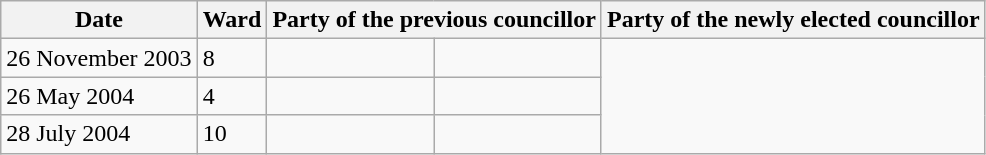<table class="wikitable">
<tr>
<th>Date</th>
<th>Ward</th>
<th colspan=2>Party of the previous councillor</th>
<th colspan=2>Party of the newly elected councillor</th>
</tr>
<tr>
<td>26 November 2003</td>
<td>8</td>
<td></td>
<td></td>
</tr>
<tr>
<td>26 May 2004</td>
<td>4</td>
<td></td>
<td></td>
</tr>
<tr>
<td>28 July 2004</td>
<td>10</td>
<td></td>
<td></td>
</tr>
</table>
